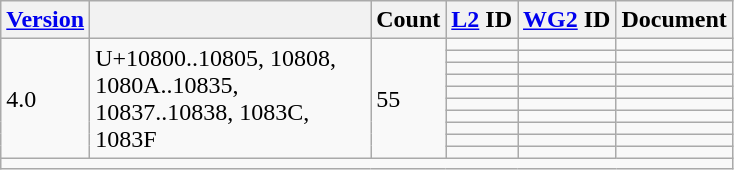<table class="wikitable collapsible sticky-header">
<tr>
<th><a href='#'>Version</a></th>
<th></th>
<th>Count</th>
<th><a href='#'>L2</a> ID</th>
<th><a href='#'>WG2</a> ID</th>
<th>Document</th>
</tr>
<tr>
<td rowspan="10">4.0</td>
<td rowspan="10" width="180">U+10800..10805, 10808, 1080A..10835, 10837..10838, 1083C, 1083F</td>
<td rowspan="10">55</td>
<td></td>
<td></td>
<td></td>
</tr>
<tr>
<td></td>
<td></td>
<td></td>
</tr>
<tr>
<td></td>
<td></td>
<td></td>
</tr>
<tr>
<td></td>
<td></td>
<td></td>
</tr>
<tr>
<td></td>
<td></td>
<td></td>
</tr>
<tr>
<td></td>
<td></td>
<td></td>
</tr>
<tr>
<td></td>
<td></td>
<td></td>
</tr>
<tr>
<td></td>
<td></td>
<td></td>
</tr>
<tr>
<td></td>
<td></td>
<td></td>
</tr>
<tr>
<td></td>
<td></td>
<td></td>
</tr>
<tr class="sortbottom">
<td colspan="6"></td>
</tr>
</table>
